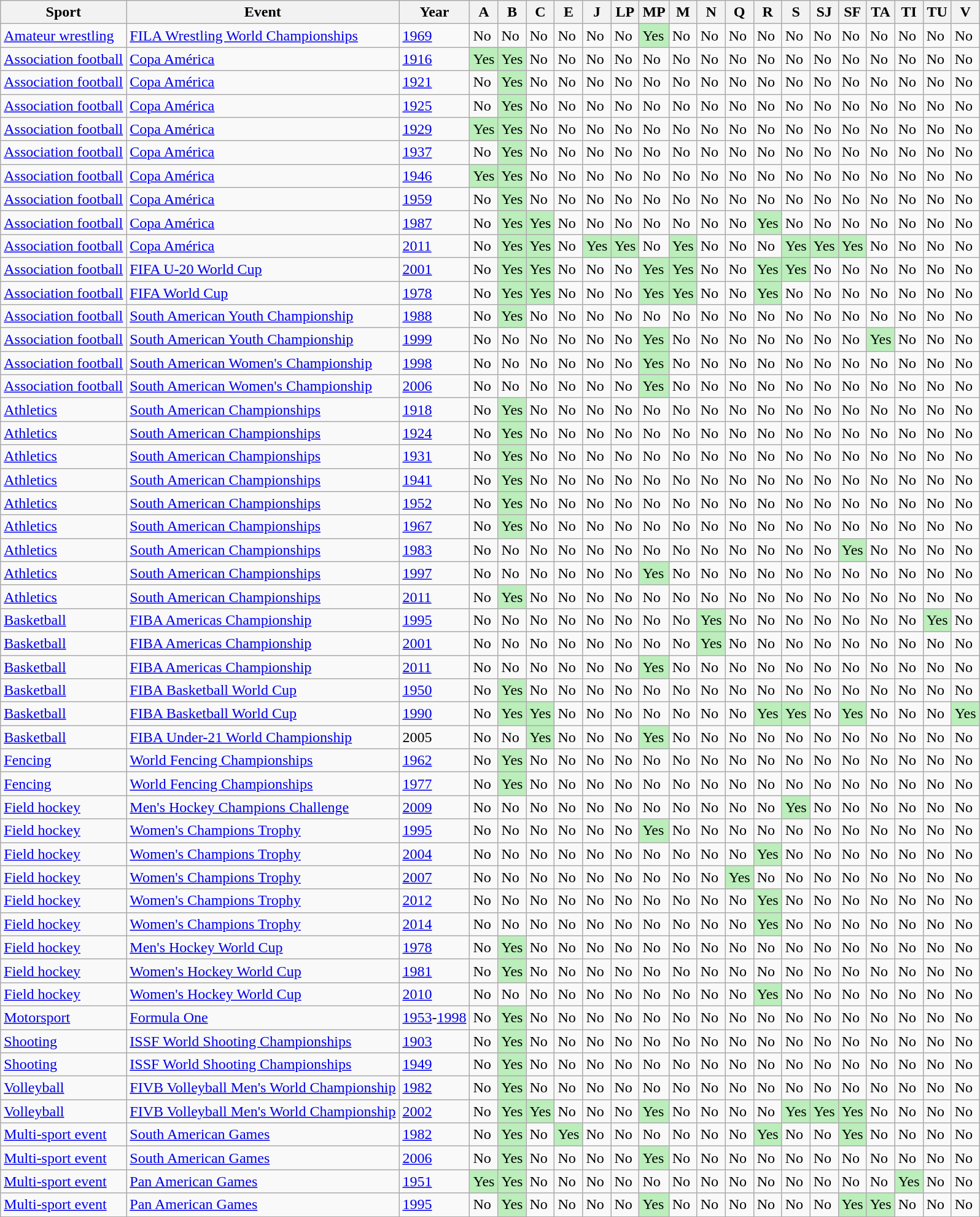<table class="wikitable sortable">
<tr>
<th>Sport</th>
<th>Event</th>
<th>Year</th>
<th>A</th>
<th>B</th>
<th>C</th>
<th>E</th>
<th>J</th>
<th>LP</th>
<th>MP</th>
<th>M</th>
<th>N</th>
<th>Q</th>
<th>R</th>
<th>S</th>
<th>SJ</th>
<th>SF</th>
<th>TA</th>
<th>TI</th>
<th>TU</th>
<th>V</th>
</tr>
<tr>
<td><a href='#'>Amateur wrestling</a></td>
<td><a href='#'>FILA Wrestling World Championships</a></td>
<td><a href='#'>1969</a></td>
<td>No</td>
<td>No</td>
<td>No</td>
<td>No</td>
<td>No</td>
<td>No</td>
<td style="background:#bbeebb;">Yes</td>
<td>No</td>
<td>No</td>
<td>No</td>
<td>No</td>
<td>No</td>
<td>No</td>
<td>No</td>
<td>No</td>
<td>No</td>
<td>No</td>
<td>No</td>
</tr>
<tr>
<td><a href='#'>Association football</a></td>
<td><a href='#'>Copa América</a></td>
<td><a href='#'>1916</a></td>
<td style="background:#bbeebb;">Yes</td>
<td style="background:#bbeebb;">Yes</td>
<td>No</td>
<td>No</td>
<td>No</td>
<td>No</td>
<td>No</td>
<td>No</td>
<td>No</td>
<td>No</td>
<td>No</td>
<td>No</td>
<td>No</td>
<td>No</td>
<td>No</td>
<td>No</td>
<td>No</td>
<td>No</td>
</tr>
<tr>
<td><a href='#'>Association football</a></td>
<td><a href='#'>Copa América</a></td>
<td><a href='#'>1921</a></td>
<td>No</td>
<td style="background:#bbeebb;">Yes</td>
<td>No</td>
<td>No</td>
<td>No</td>
<td>No</td>
<td>No</td>
<td>No</td>
<td>No</td>
<td>No</td>
<td>No</td>
<td>No</td>
<td>No</td>
<td>No</td>
<td>No</td>
<td>No</td>
<td>No</td>
<td>No</td>
</tr>
<tr>
<td><a href='#'>Association football</a></td>
<td><a href='#'>Copa América</a></td>
<td><a href='#'>1925</a></td>
<td>No</td>
<td style="background:#bbeebb;">Yes</td>
<td>No</td>
<td>No</td>
<td>No</td>
<td>No</td>
<td>No</td>
<td>No</td>
<td>No</td>
<td>No</td>
<td>No</td>
<td>No</td>
<td>No</td>
<td>No</td>
<td>No</td>
<td>No</td>
<td>No</td>
<td>No</td>
</tr>
<tr>
<td><a href='#'>Association football</a></td>
<td><a href='#'>Copa América</a></td>
<td><a href='#'>1929</a></td>
<td style="background:#bbeebb;">Yes</td>
<td style="background:#bbeebb;">Yes</td>
<td>No</td>
<td>No</td>
<td>No</td>
<td>No</td>
<td>No</td>
<td>No</td>
<td>No</td>
<td>No</td>
<td>No</td>
<td>No</td>
<td>No</td>
<td>No</td>
<td>No</td>
<td>No</td>
<td>No</td>
<td>No</td>
</tr>
<tr>
<td><a href='#'>Association football</a></td>
<td><a href='#'>Copa América</a></td>
<td><a href='#'>1937</a></td>
<td>No</td>
<td style="background:#bbeebb;">Yes</td>
<td>No</td>
<td>No</td>
<td>No</td>
<td>No</td>
<td>No</td>
<td>No</td>
<td>No</td>
<td>No</td>
<td>No</td>
<td>No</td>
<td>No</td>
<td>No</td>
<td>No</td>
<td>No</td>
<td>No</td>
<td>No</td>
</tr>
<tr>
<td><a href='#'>Association football</a></td>
<td><a href='#'>Copa América</a></td>
<td><a href='#'>1946</a></td>
<td style="background:#bbeebb;">Yes</td>
<td style="background:#bbeebb;">Yes</td>
<td>No</td>
<td>No</td>
<td>No</td>
<td>No</td>
<td>No</td>
<td>No</td>
<td>No</td>
<td>No</td>
<td>No</td>
<td>No</td>
<td>No</td>
<td>No</td>
<td>No</td>
<td>No</td>
<td>No</td>
<td>No</td>
</tr>
<tr>
<td><a href='#'>Association football</a></td>
<td><a href='#'>Copa América</a></td>
<td><a href='#'>1959</a></td>
<td>No</td>
<td style="background:#bbeebb;">Yes</td>
<td>No</td>
<td>No</td>
<td>No</td>
<td>No</td>
<td>No</td>
<td>No</td>
<td>No</td>
<td>No</td>
<td>No</td>
<td>No</td>
<td>No</td>
<td>No</td>
<td>No</td>
<td>No</td>
<td>No</td>
<td>No</td>
</tr>
<tr>
<td><a href='#'>Association football</a></td>
<td><a href='#'>Copa América</a></td>
<td><a href='#'>1987</a></td>
<td>No</td>
<td style="background:#bbeebb;">Yes</td>
<td style="background:#bbeebb;">Yes</td>
<td>No</td>
<td>No</td>
<td>No</td>
<td>No</td>
<td>No</td>
<td>No</td>
<td>No</td>
<td style="background:#bbeebb;">Yes</td>
<td>No</td>
<td>No</td>
<td>No</td>
<td>No</td>
<td>No</td>
<td>No</td>
<td>No</td>
</tr>
<tr>
<td><a href='#'>Association football</a></td>
<td><a href='#'>Copa América</a></td>
<td><a href='#'>2011</a></td>
<td>No</td>
<td style="background:#bbeebb;">Yes</td>
<td style="background:#bbeebb;">Yes</td>
<td>No</td>
<td style="background:#bbeebb;">Yes</td>
<td style="background:#bbeebb;">Yes</td>
<td>No</td>
<td style="background:#bbeebb;">Yes</td>
<td>No</td>
<td>No</td>
<td>No</td>
<td style="background:#bbeebb;">Yes</td>
<td style="background:#bbeebb;">Yes</td>
<td style="background:#bbeebb;">Yes</td>
<td>No</td>
<td>No</td>
<td>No</td>
<td>No</td>
</tr>
<tr>
<td><a href='#'>Association football</a></td>
<td><a href='#'>FIFA U-20 World Cup</a></td>
<td><a href='#'>2001</a></td>
<td>No</td>
<td style="background:#bbeebb;">Yes</td>
<td style="background:#bbeebb;">Yes</td>
<td>No</td>
<td>No</td>
<td>No</td>
<td style="background:#bbeebb;">Yes</td>
<td style="background:#bbeebb;">Yes</td>
<td>No</td>
<td>No</td>
<td style="background:#bbeebb;">Yes</td>
<td style="background:#bbeebb;">Yes</td>
<td>No</td>
<td>No</td>
<td>No</td>
<td>No</td>
<td>No</td>
<td>No</td>
</tr>
<tr>
<td><a href='#'>Association football</a></td>
<td><a href='#'>FIFA World Cup</a></td>
<td><a href='#'>1978</a></td>
<td>No</td>
<td style="background:#bbeebb;">Yes</td>
<td style="background:#bbeebb;">Yes</td>
<td>No</td>
<td>No</td>
<td>No</td>
<td style="background:#bbeebb;">Yes</td>
<td style="background:#bbeebb;">Yes</td>
<td>No</td>
<td>No</td>
<td style="background:#bbeebb;">Yes</td>
<td>No</td>
<td>No</td>
<td>No</td>
<td>No</td>
<td>No</td>
<td>No</td>
<td>No</td>
</tr>
<tr>
<td><a href='#'>Association football</a></td>
<td><a href='#'>South American Youth Championship</a></td>
<td><a href='#'>1988</a></td>
<td>No</td>
<td style="background:#bbeebb;">Yes</td>
<td>No</td>
<td>No</td>
<td>No</td>
<td>No</td>
<td>No</td>
<td>No</td>
<td>No</td>
<td>No</td>
<td>No</td>
<td>No</td>
<td>No</td>
<td>No</td>
<td>No</td>
<td>No</td>
<td>No</td>
<td>No</td>
</tr>
<tr>
<td><a href='#'>Association football</a></td>
<td><a href='#'>South American Youth Championship</a></td>
<td><a href='#'>1999</a></td>
<td>No</td>
<td>No</td>
<td>No</td>
<td>No</td>
<td>No</td>
<td>No</td>
<td style="background:#bbeebb;">Yes</td>
<td>No</td>
<td>No</td>
<td>No</td>
<td>No</td>
<td>No</td>
<td>No</td>
<td>No</td>
<td style="background:#bbeebb;">Yes</td>
<td>No</td>
<td>No</td>
<td>No</td>
</tr>
<tr>
<td><a href='#'>Association football</a></td>
<td><a href='#'>South American Women's Championship</a></td>
<td><a href='#'>1998</a></td>
<td>No</td>
<td>No</td>
<td>No</td>
<td>No</td>
<td>No</td>
<td>No</td>
<td style="background:#bbeebb;">Yes</td>
<td>No</td>
<td>No</td>
<td>No</td>
<td>No</td>
<td>No</td>
<td>No</td>
<td>No</td>
<td>No</td>
<td>No</td>
<td>No</td>
<td>No</td>
</tr>
<tr>
<td><a href='#'>Association football</a></td>
<td><a href='#'>South American Women's Championship</a></td>
<td><a href='#'>2006</a></td>
<td>No</td>
<td>No</td>
<td>No</td>
<td>No</td>
<td>No</td>
<td>No</td>
<td style="background:#bbeebb;">Yes</td>
<td>No</td>
<td>No</td>
<td>No</td>
<td>No</td>
<td>No</td>
<td>No</td>
<td>No</td>
<td>No</td>
<td>No</td>
<td>No</td>
<td>No</td>
</tr>
<tr>
<td><a href='#'>Athletics</a></td>
<td><a href='#'>South American Championships</a></td>
<td><a href='#'>1918</a></td>
<td>No</td>
<td style="background:#bbeebb;">Yes</td>
<td>No</td>
<td>No</td>
<td>No</td>
<td>No</td>
<td>No</td>
<td>No</td>
<td>No</td>
<td>No</td>
<td>No</td>
<td>No</td>
<td>No</td>
<td>No</td>
<td>No</td>
<td>No</td>
<td>No</td>
<td>No</td>
</tr>
<tr>
<td><a href='#'>Athletics</a></td>
<td><a href='#'>South American Championships</a></td>
<td><a href='#'>1924</a></td>
<td>No</td>
<td style="background:#bbeebb;">Yes</td>
<td>No</td>
<td>No</td>
<td>No</td>
<td>No</td>
<td>No</td>
<td>No</td>
<td>No</td>
<td>No</td>
<td>No</td>
<td>No</td>
<td>No</td>
<td>No</td>
<td>No</td>
<td>No</td>
<td>No</td>
<td>No</td>
</tr>
<tr>
<td><a href='#'>Athletics</a></td>
<td><a href='#'>South American Championships</a></td>
<td><a href='#'>1931</a></td>
<td>No</td>
<td style="background:#bbeebb;">Yes</td>
<td>No</td>
<td>No</td>
<td>No</td>
<td>No</td>
<td>No</td>
<td>No</td>
<td>No</td>
<td>No</td>
<td>No</td>
<td>No</td>
<td>No</td>
<td>No</td>
<td>No</td>
<td>No</td>
<td>No</td>
<td>No</td>
</tr>
<tr>
<td><a href='#'>Athletics</a></td>
<td><a href='#'>South American Championships</a></td>
<td><a href='#'>1941</a></td>
<td>No</td>
<td style="background:#bbeebb;">Yes</td>
<td>No</td>
<td>No</td>
<td>No</td>
<td>No</td>
<td>No</td>
<td>No</td>
<td>No</td>
<td>No</td>
<td>No</td>
<td>No</td>
<td>No</td>
<td>No</td>
<td>No</td>
<td>No</td>
<td>No</td>
<td>No</td>
</tr>
<tr>
<td><a href='#'>Athletics</a></td>
<td><a href='#'>South American Championships</a></td>
<td><a href='#'>1952</a></td>
<td>No</td>
<td style="background:#bbeebb;">Yes</td>
<td>No</td>
<td>No</td>
<td>No</td>
<td>No</td>
<td>No</td>
<td>No</td>
<td>No</td>
<td>No</td>
<td>No</td>
<td>No</td>
<td>No</td>
<td>No</td>
<td>No</td>
<td>No</td>
<td>No</td>
<td>No</td>
</tr>
<tr>
<td><a href='#'>Athletics</a></td>
<td><a href='#'>South American Championships</a></td>
<td><a href='#'>1967</a></td>
<td>No</td>
<td style="background:#bbeebb;">Yes</td>
<td>No</td>
<td>No</td>
<td>No</td>
<td>No</td>
<td>No</td>
<td>No</td>
<td>No</td>
<td>No</td>
<td>No</td>
<td>No</td>
<td>No</td>
<td>No</td>
<td>No</td>
<td>No</td>
<td>No</td>
<td>No</td>
</tr>
<tr>
<td><a href='#'>Athletics</a></td>
<td><a href='#'>South American Championships</a></td>
<td><a href='#'>1983</a></td>
<td>No</td>
<td>No</td>
<td>No</td>
<td>No</td>
<td>No</td>
<td>No</td>
<td>No</td>
<td>No</td>
<td>No</td>
<td>No</td>
<td>No</td>
<td>No</td>
<td>No</td>
<td style="background:#bbeebb;">Yes</td>
<td>No</td>
<td>No</td>
<td>No</td>
<td>No</td>
</tr>
<tr>
<td><a href='#'>Athletics</a></td>
<td><a href='#'>South American Championships</a></td>
<td><a href='#'>1997</a></td>
<td>No</td>
<td>No</td>
<td>No</td>
<td>No</td>
<td>No</td>
<td>No</td>
<td style="background:#bbeebb;">Yes</td>
<td>No</td>
<td>No</td>
<td>No</td>
<td>No</td>
<td>No</td>
<td>No</td>
<td>No</td>
<td>No</td>
<td>No</td>
<td>No</td>
<td>No</td>
</tr>
<tr>
<td><a href='#'>Athletics</a></td>
<td><a href='#'>South American Championships</a></td>
<td><a href='#'>2011</a></td>
<td>No</td>
<td style="background:#bbeebb;">Yes</td>
<td>No</td>
<td>No</td>
<td>No</td>
<td>No</td>
<td>No</td>
<td>No</td>
<td>No</td>
<td>No</td>
<td>No</td>
<td>No</td>
<td>No</td>
<td>No</td>
<td>No</td>
<td>No</td>
<td>No</td>
<td>No</td>
</tr>
<tr>
<td><a href='#'>Basketball</a></td>
<td><a href='#'>FIBA Americas Championship</a></td>
<td><a href='#'>1995</a></td>
<td>No</td>
<td>No</td>
<td>No</td>
<td>No</td>
<td>No</td>
<td>No</td>
<td>No</td>
<td>No</td>
<td style="background:#bbeebb;">Yes</td>
<td>No</td>
<td>No</td>
<td>No</td>
<td>No</td>
<td>No</td>
<td>No</td>
<td>No</td>
<td style="background:#bbeebb;">Yes</td>
<td>No</td>
</tr>
<tr>
<td><a href='#'>Basketball</a></td>
<td><a href='#'>FIBA Americas Championship</a></td>
<td><a href='#'>2001</a></td>
<td>No</td>
<td>No</td>
<td>No</td>
<td>No</td>
<td>No</td>
<td>No</td>
<td>No</td>
<td>No</td>
<td style="background:#bbeebb;">Yes</td>
<td>No</td>
<td>No</td>
<td>No</td>
<td>No</td>
<td>No</td>
<td>No</td>
<td>No</td>
<td>No</td>
<td>No</td>
</tr>
<tr>
<td><a href='#'>Basketball</a></td>
<td><a href='#'>FIBA Americas Championship</a></td>
<td><a href='#'>2011</a></td>
<td>No</td>
<td>No</td>
<td>No</td>
<td>No</td>
<td>No</td>
<td>No</td>
<td style="background:#bbeebb;">Yes</td>
<td>No</td>
<td>No</td>
<td>No</td>
<td>No</td>
<td>No</td>
<td>No</td>
<td>No</td>
<td>No</td>
<td>No</td>
<td>No</td>
<td>No</td>
</tr>
<tr>
<td><a href='#'>Basketball</a></td>
<td><a href='#'>FIBA Basketball World Cup</a></td>
<td><a href='#'>1950</a></td>
<td>No</td>
<td style="background:#bbeebb;">Yes</td>
<td>No</td>
<td>No</td>
<td>No</td>
<td>No</td>
<td>No</td>
<td>No</td>
<td>No</td>
<td>No</td>
<td>No</td>
<td>No</td>
<td>No</td>
<td>No</td>
<td>No</td>
<td>No</td>
<td>No</td>
<td>No</td>
</tr>
<tr>
<td><a href='#'>Basketball</a></td>
<td><a href='#'>FIBA Basketball World Cup</a></td>
<td><a href='#'>1990</a></td>
<td>No</td>
<td style="background:#bbeebb;">Yes</td>
<td style="background:#bbeebb;">Yes</td>
<td>No</td>
<td>No</td>
<td>No</td>
<td>No</td>
<td>No</td>
<td>No</td>
<td>No</td>
<td style="background:#bbeebb;">Yes</td>
<td style="background:#bbeebb;">Yes</td>
<td>No</td>
<td style="background:#bbeebb;">Yes</td>
<td>No</td>
<td>No</td>
<td>No</td>
<td style="background:#bbeebb;">Yes</td>
</tr>
<tr>
<td><a href='#'>Basketball</a></td>
<td><a href='#'>FIBA Under-21 World Championship</a></td>
<td>2005</td>
<td>No</td>
<td>No</td>
<td style="background:#bbeebb;">Yes</td>
<td>No</td>
<td>No</td>
<td>No</td>
<td style="background:#bbeebb;">Yes</td>
<td>No</td>
<td>No</td>
<td>No</td>
<td>No</td>
<td>No</td>
<td>No</td>
<td>No</td>
<td>No</td>
<td>No</td>
<td>No</td>
<td>No</td>
</tr>
<tr>
<td><a href='#'>Fencing</a></td>
<td><a href='#'>World Fencing Championships</a></td>
<td><a href='#'>1962</a></td>
<td>No</td>
<td style="background:#bbeebb;">Yes</td>
<td>No</td>
<td>No</td>
<td>No</td>
<td>No</td>
<td>No</td>
<td>No</td>
<td>No</td>
<td>No</td>
<td>No</td>
<td>No</td>
<td>No</td>
<td>No</td>
<td>No</td>
<td>No</td>
<td>No</td>
<td>No</td>
</tr>
<tr>
<td><a href='#'>Fencing</a></td>
<td><a href='#'>World Fencing Championships</a></td>
<td><a href='#'>1977</a></td>
<td>No</td>
<td style="background:#bbeebb;">Yes</td>
<td>No</td>
<td>No</td>
<td>No</td>
<td>No</td>
<td>No</td>
<td>No</td>
<td>No</td>
<td>No</td>
<td>No</td>
<td>No</td>
<td>No</td>
<td>No</td>
<td>No</td>
<td>No</td>
<td>No</td>
<td>No</td>
</tr>
<tr>
<td><a href='#'>Field hockey</a></td>
<td><a href='#'>Men's Hockey Champions Challenge</a></td>
<td><a href='#'>2009</a></td>
<td>No</td>
<td>No</td>
<td>No</td>
<td>No</td>
<td>No</td>
<td>No</td>
<td>No</td>
<td>No</td>
<td>No</td>
<td>No</td>
<td>No</td>
<td style="background:#bbeebb;">Yes</td>
<td>No</td>
<td>No</td>
<td>No</td>
<td>No</td>
<td>No</td>
<td>No</td>
</tr>
<tr>
<td><a href='#'>Field hockey</a></td>
<td><a href='#'>Women's Champions Trophy</a></td>
<td><a href='#'>1995</a></td>
<td>No</td>
<td>No</td>
<td>No</td>
<td>No</td>
<td>No</td>
<td>No</td>
<td style="background:#bbeebb;">Yes</td>
<td>No</td>
<td>No</td>
<td>No</td>
<td>No</td>
<td>No</td>
<td>No</td>
<td>No</td>
<td>No</td>
<td>No</td>
<td>No</td>
<td>No</td>
</tr>
<tr>
<td><a href='#'>Field hockey</a></td>
<td><a href='#'>Women's Champions Trophy</a></td>
<td><a href='#'>2004</a></td>
<td>No</td>
<td>No</td>
<td>No</td>
<td>No</td>
<td>No</td>
<td>No</td>
<td>No</td>
<td>No</td>
<td>No</td>
<td>No</td>
<td style="background:#bbeebb;">Yes</td>
<td>No</td>
<td>No</td>
<td>No</td>
<td>No</td>
<td>No</td>
<td>No</td>
<td>No</td>
</tr>
<tr>
<td><a href='#'>Field hockey</a></td>
<td><a href='#'>Women's Champions Trophy</a></td>
<td><a href='#'>2007</a></td>
<td>No</td>
<td>No</td>
<td>No</td>
<td>No</td>
<td>No</td>
<td>No</td>
<td>No</td>
<td>No</td>
<td>No</td>
<td style="background:#bbeebb;">Yes</td>
<td>No</td>
<td>No</td>
<td>No</td>
<td>No</td>
<td>No</td>
<td>No</td>
<td>No</td>
<td>No</td>
</tr>
<tr>
<td><a href='#'>Field hockey</a></td>
<td><a href='#'>Women's Champions Trophy</a></td>
<td><a href='#'>2012</a></td>
<td>No</td>
<td>No</td>
<td>No</td>
<td>No</td>
<td>No</td>
<td>No</td>
<td>No</td>
<td>No</td>
<td>No</td>
<td>No</td>
<td style="background:#bbeebb;">Yes</td>
<td>No</td>
<td>No</td>
<td>No</td>
<td>No</td>
<td>No</td>
<td>No</td>
<td>No</td>
</tr>
<tr>
<td><a href='#'>Field hockey</a></td>
<td><a href='#'>Women's Champions Trophy</a></td>
<td><a href='#'>2014</a></td>
<td>No</td>
<td>No</td>
<td>No</td>
<td>No</td>
<td>No</td>
<td>No</td>
<td>No</td>
<td>No</td>
<td>No</td>
<td>No</td>
<td style="background:#bbeebb;">Yes</td>
<td>No</td>
<td>No</td>
<td>No</td>
<td>No</td>
<td>No</td>
<td>No</td>
<td>No</td>
</tr>
<tr>
<td><a href='#'>Field hockey</a></td>
<td><a href='#'>Men's Hockey World Cup</a></td>
<td><a href='#'>1978</a></td>
<td>No</td>
<td style="background:#bbeebb;">Yes</td>
<td>No</td>
<td>No</td>
<td>No</td>
<td>No</td>
<td>No</td>
<td>No</td>
<td>No</td>
<td>No</td>
<td>No</td>
<td>No</td>
<td>No</td>
<td>No</td>
<td>No</td>
<td>No</td>
<td>No</td>
<td>No</td>
</tr>
<tr>
<td><a href='#'>Field hockey</a></td>
<td><a href='#'>Women's Hockey World Cup</a></td>
<td><a href='#'>1981</a></td>
<td>No</td>
<td style="background:#bbeebb;">Yes</td>
<td>No</td>
<td>No</td>
<td>No</td>
<td>No</td>
<td>No</td>
<td>No</td>
<td>No</td>
<td>No</td>
<td>No</td>
<td>No</td>
<td>No</td>
<td>No</td>
<td>No</td>
<td>No</td>
<td>No</td>
<td>No</td>
</tr>
<tr>
<td><a href='#'>Field hockey</a></td>
<td><a href='#'>Women's Hockey World Cup</a></td>
<td><a href='#'>2010</a></td>
<td>No</td>
<td>No</td>
<td>No</td>
<td>No</td>
<td>No</td>
<td>No</td>
<td>No</td>
<td>No</td>
<td>No</td>
<td>No</td>
<td style="background:#bbeebb;">Yes</td>
<td>No</td>
<td>No</td>
<td>No</td>
<td>No</td>
<td>No</td>
<td>No</td>
<td>No</td>
</tr>
<tr>
<td><a href='#'>Motorsport</a></td>
<td><a href='#'>Formula One</a></td>
<td><a href='#'>1953</a>-<a href='#'>1998</a></td>
<td>No</td>
<td style="background:#bbeebb;">Yes</td>
<td>No</td>
<td>No</td>
<td>No</td>
<td>No</td>
<td>No</td>
<td>No</td>
<td>No</td>
<td>No</td>
<td>No</td>
<td>No</td>
<td>No</td>
<td>No</td>
<td>No</td>
<td>No</td>
<td>No</td>
<td>No</td>
</tr>
<tr>
<td><a href='#'>Shooting</a></td>
<td><a href='#'>ISSF World Shooting Championships</a></td>
<td><a href='#'>1903</a></td>
<td>No</td>
<td style="background:#bbeebb;">Yes</td>
<td>No</td>
<td>No</td>
<td>No</td>
<td>No</td>
<td>No</td>
<td>No</td>
<td>No</td>
<td>No</td>
<td>No</td>
<td>No</td>
<td>No</td>
<td>No</td>
<td>No</td>
<td>No</td>
<td>No</td>
<td>No</td>
</tr>
<tr>
<td><a href='#'>Shooting</a></td>
<td><a href='#'>ISSF World Shooting Championships</a></td>
<td><a href='#'>1949</a></td>
<td>No</td>
<td style="background:#bbeebb;">Yes</td>
<td>No</td>
<td>No</td>
<td>No</td>
<td>No</td>
<td>No</td>
<td>No</td>
<td>No</td>
<td>No</td>
<td>No</td>
<td>No</td>
<td>No</td>
<td>No</td>
<td>No</td>
<td>No</td>
<td>No</td>
<td>No</td>
</tr>
<tr>
<td><a href='#'>Volleyball</a></td>
<td><a href='#'>FIVB Volleyball Men's World Championship</a></td>
<td><a href='#'>1982</a></td>
<td>No</td>
<td style="background:#bbeebb;">Yes</td>
<td>No</td>
<td>No</td>
<td>No</td>
<td>No</td>
<td>No</td>
<td>No</td>
<td>No</td>
<td>No</td>
<td>No</td>
<td>No</td>
<td>No</td>
<td>No</td>
<td>No</td>
<td>No</td>
<td>No</td>
<td>No</td>
</tr>
<tr>
<td><a href='#'>Volleyball</a></td>
<td><a href='#'>FIVB Volleyball Men's World Championship</a></td>
<td><a href='#'>2002</a></td>
<td>No</td>
<td style="background:#bbeebb;">Yes</td>
<td style="background:#bbeebb;">Yes</td>
<td>No</td>
<td>No</td>
<td>No</td>
<td style="background:#bbeebb;">Yes</td>
<td>No</td>
<td>No</td>
<td>No</td>
<td>No</td>
<td style="background:#bbeebb;">Yes</td>
<td style="background:#bbeebb;">Yes</td>
<td style="background:#bbeebb;">Yes</td>
<td>No</td>
<td>No</td>
<td>No</td>
<td>No</td>
</tr>
<tr>
<td><a href='#'>Multi-sport event</a></td>
<td><a href='#'>South American Games</a></td>
<td><a href='#'>1982</a></td>
<td>No</td>
<td style="background:#bbeebb;">Yes</td>
<td>No</td>
<td style="background:#bbeebb;">Yes</td>
<td>No</td>
<td>No</td>
<td>No</td>
<td>No</td>
<td>No</td>
<td>No</td>
<td style="background:#bbeebb;">Yes</td>
<td>No</td>
<td>No</td>
<td style="background:#bbeebb;">Yes</td>
<td>No</td>
<td>No</td>
<td>No</td>
<td>No</td>
</tr>
<tr>
<td><a href='#'>Multi-sport event</a></td>
<td><a href='#'>South American Games</a></td>
<td><a href='#'>2006</a></td>
<td>No</td>
<td style="background:#bbeebb;">Yes</td>
<td>No</td>
<td>No</td>
<td>No</td>
<td>No</td>
<td style="background:#bbeebb;">Yes</td>
<td>No</td>
<td>No</td>
<td>No</td>
<td>No</td>
<td>No</td>
<td>No</td>
<td>No</td>
<td>No</td>
<td>No</td>
<td>No</td>
<td>No</td>
</tr>
<tr>
<td><a href='#'>Multi-sport event</a></td>
<td><a href='#'>Pan American Games</a></td>
<td><a href='#'>1951</a></td>
<td style="background:#bbeebb;">Yes</td>
<td style="background:#bbeebb;">Yes</td>
<td>No</td>
<td>No</td>
<td>No</td>
<td>No</td>
<td>No</td>
<td>No</td>
<td>No</td>
<td>No</td>
<td>No</td>
<td>No</td>
<td>No</td>
<td>No</td>
<td>No</td>
<td style="background:#bbeebb;">Yes</td>
<td>No</td>
<td>No</td>
</tr>
<tr>
<td><a href='#'>Multi-sport event</a></td>
<td><a href='#'>Pan American Games</a></td>
<td><a href='#'>1995</a></td>
<td>No</td>
<td style="background:#bbeebb;">Yes</td>
<td>No</td>
<td>No</td>
<td>No</td>
<td>No</td>
<td style="background:#bbeebb;">Yes</td>
<td>No</td>
<td>No</td>
<td>No</td>
<td>No</td>
<td>No</td>
<td>No</td>
<td style="background:#bbeebb;">Yes</td>
<td style="background:#bbeebb;">Yes</td>
<td>No</td>
<td>No</td>
<td>No</td>
</tr>
</table>
